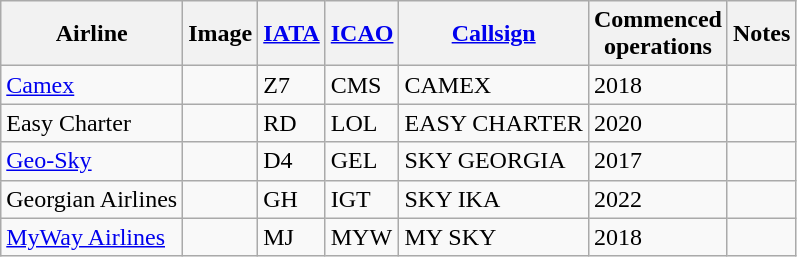<table class="wikitable sortable">
<tr valign="middle">
<th>Airline</th>
<th>Image</th>
<th><a href='#'>IATA</a></th>
<th><a href='#'>ICAO</a></th>
<th><a href='#'>Callsign</a></th>
<th>Commenced<br>operations</th>
<th>Notes</th>
</tr>
<tr>
<td><a href='#'> Camex</a></td>
<td></td>
<td>Z7</td>
<td>CMS</td>
<td>CAMEX</td>
<td>2018</td>
<td></td>
</tr>
<tr>
<td>Easy Charter</td>
<td></td>
<td>RD</td>
<td>LOL</td>
<td>EASY CHARTER</td>
<td>2020</td>
<td></td>
</tr>
<tr>
<td><a href='#'>Geo-Sky</a></td>
<td></td>
<td>D4</td>
<td>GEL</td>
<td>SKY GEORGIA</td>
<td>2017</td>
<td></td>
</tr>
<tr>
<td>Georgian Airlines</td>
<td></td>
<td>GH</td>
<td>IGT</td>
<td>SKY IKA</td>
<td>2022</td>
<td></td>
</tr>
<tr>
<td><a href='#'>MyWay Airlines</a></td>
<td></td>
<td>MJ</td>
<td>MYW</td>
<td>MY SKY</td>
<td>2018</td>
<td></td>
</tr>
</table>
